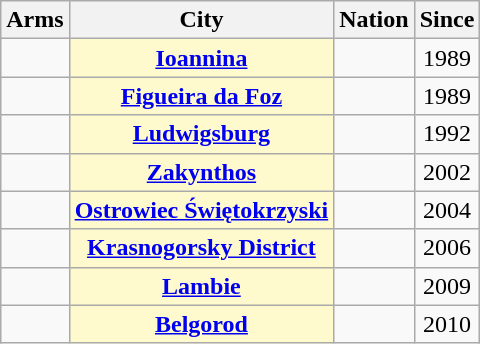<table class="wikitable"  style="text-align:center">
<tr>
<th>Arms</th>
<th>City</th>
<th>Nation</th>
<th>Since</th>
</tr>
<tr>
<td></td>
<td style="background:lemonchiffon;"><strong><a href='#'>Ioannina</a></strong></td>
<td align=left></td>
<td>1989</td>
</tr>
<tr>
<td></td>
<td style="background:lemonchiffon;"><strong><a href='#'>Figueira da Foz</a></strong></td>
<td align=left></td>
<td>1989</td>
</tr>
<tr>
<td></td>
<td style="background:lemonchiffon;"><strong><a href='#'>Ludwigsburg</a></strong></td>
<td align=left></td>
<td>1992</td>
</tr>
<tr>
<td></td>
<td style="background:lemonchiffon;"><strong><a href='#'>Zakynthos</a></strong></td>
<td align=left></td>
<td>2002</td>
</tr>
<tr>
<td></td>
<td style="background:lemonchiffon;"><strong><a href='#'>Ostrowiec Świętokrzyski</a></strong></td>
<td align=left></td>
<td>2004</td>
</tr>
<tr>
<td></td>
<td style="background:lemonchiffon;"><strong><a href='#'>Krasnogorsky District</a></strong></td>
<td align=left></td>
<td>2006</td>
</tr>
<tr>
<td></td>
<td style="background:lemonchiffon;"><strong><a href='#'>Lambie</a></strong></td>
<td align=left></td>
<td>2009</td>
</tr>
<tr>
<td></td>
<td style="background:lemonchiffon;"><strong><a href='#'>Belgorod</a></strong></td>
<td align=left></td>
<td>2010</td>
</tr>
</table>
